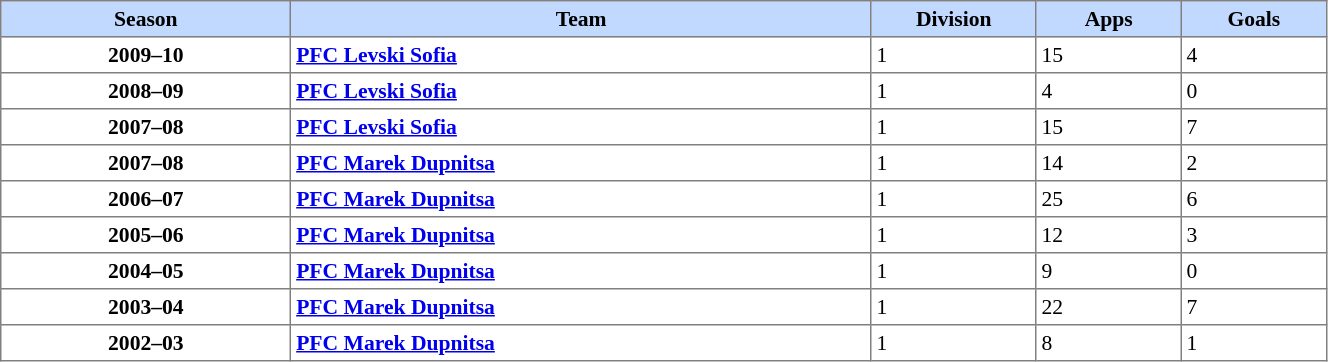<table border=1 style="border-collapse:collapse; font-size:90%;" cellpadding=3 cellspacing=0 width=70%>
<tr bgcolor=#C1D8FF align=center>
<th width=10%>Season</th>
<th width=20%>Team</th>
<th width=5%>Division</th>
<th width=5%>Apps</th>
<th width=5%>Goals</th>
</tr>
<tr>
<td align=center><strong>2009–10</strong></td>
<td><strong><a href='#'>PFC Levski Sofia</a></strong></td>
<td>1</td>
<td>15</td>
<td>4</td>
</tr>
<tr>
<td align=center><strong>2008–09</strong></td>
<td><strong><a href='#'>PFC Levski Sofia</a></strong></td>
<td>1</td>
<td>4</td>
<td>0</td>
</tr>
<tr>
<td align=center><strong>2007–08</strong></td>
<td><strong><a href='#'>PFC Levski Sofia</a></strong></td>
<td>1</td>
<td>15</td>
<td>7</td>
</tr>
<tr>
<td align=center><strong>2007–08</strong></td>
<td><strong><a href='#'>PFC Marek Dupnitsa</a></strong></td>
<td>1</td>
<td>14</td>
<td>2</td>
</tr>
<tr>
<td align=center><strong>2006–07</strong></td>
<td><strong><a href='#'>PFC Marek Dupnitsa</a></strong></td>
<td>1</td>
<td>25</td>
<td>6</td>
</tr>
<tr>
<td align=center><strong>2005–06</strong></td>
<td><strong><a href='#'>PFC Marek Dupnitsa</a></strong></td>
<td>1</td>
<td>12</td>
<td>3</td>
</tr>
<tr>
<td align=center><strong>2004–05</strong></td>
<td><strong><a href='#'>PFC Marek Dupnitsa</a></strong></td>
<td>1</td>
<td>9</td>
<td>0</td>
</tr>
<tr>
<td align=center><strong>2003–04</strong></td>
<td><strong><a href='#'>PFC Marek Dupnitsa</a></strong></td>
<td>1</td>
<td>22</td>
<td>7</td>
</tr>
<tr>
<td align=center><strong>2002–03</strong></td>
<td><strong><a href='#'>PFC Marek Dupnitsa</a></strong></td>
<td>1</td>
<td>8</td>
<td>1</td>
</tr>
</table>
